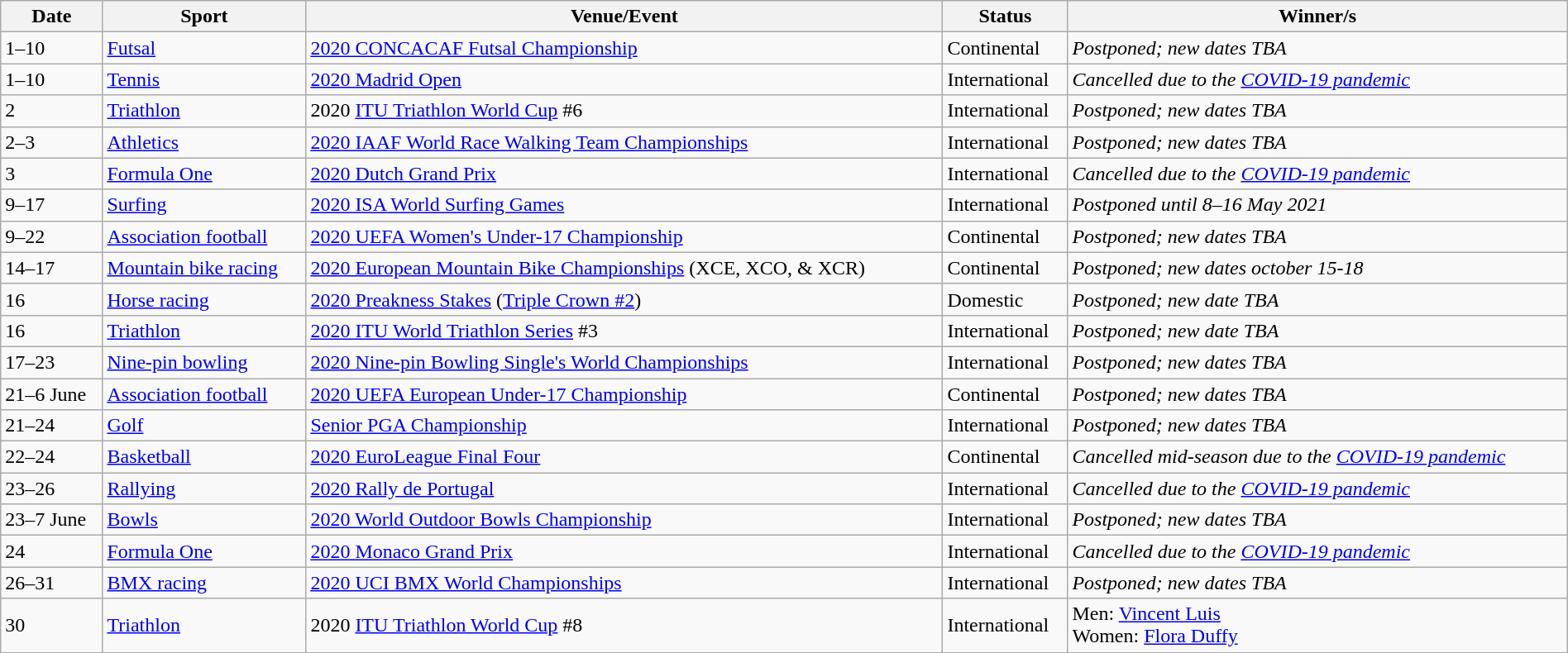<table class="wikitable sortable"| width="100%">
<tr>
<th>Date</th>
<th>Sport</th>
<th>Venue/Event</th>
<th>Status</th>
<th>Winner/s</th>
</tr>
<tr>
<td>1–10</td>
<td><a href='#'>Futsal</a></td>
<td> <a href='#'>2020 CONCACAF Futsal Championship</a></td>
<td>Continental</td>
<td><em>Postponed; new dates TBA</em></td>
</tr>
<tr>
<td>1–10</td>
<td><a href='#'>Tennis</a></td>
<td> <a href='#'>2020 Madrid Open</a></td>
<td>International</td>
<td><em>Cancelled due to the <a href='#'>COVID-19 pandemic</a></em></td>
</tr>
<tr>
<td>2</td>
<td><a href='#'>Triathlon</a></td>
<td> 2020 <a href='#'>ITU Triathlon World Cup</a> #6</td>
<td>International</td>
<td><em>Postponed; new dates TBA</em></td>
</tr>
<tr>
<td>2–3</td>
<td><a href='#'>Athletics</a></td>
<td> <a href='#'>2020 IAAF World Race Walking Team Championships</a></td>
<td>International</td>
<td><em>Postponed; new dates TBA</em></td>
</tr>
<tr>
<td>3</td>
<td><a href='#'>Formula One</a></td>
<td> <a href='#'>2020 Dutch Grand Prix</a></td>
<td>International</td>
<td><em>Cancelled due to the <a href='#'>COVID-19 pandemic</a></em></td>
</tr>
<tr>
<td>9–17</td>
<td><a href='#'>Surfing</a></td>
<td> <a href='#'>2020 ISA World Surfing Games</a></td>
<td>International</td>
<td><em>Postponed until 8–16 May 2021</em></td>
</tr>
<tr>
<td>9–22</td>
<td><a href='#'>Association football</a></td>
<td> <a href='#'>2020 UEFA Women's Under-17 Championship</a></td>
<td>Continental</td>
<td><em>Postponed; new dates TBA</em></td>
</tr>
<tr>
<td>14–17</td>
<td><a href='#'>Mountain bike racing</a></td>
<td> <a href='#'>2020 European Mountain Bike Championships</a> (XCE, XCO, & XCR)</td>
<td>Continental</td>
<td><em>Postponed; new dates october 15-18</em></td>
</tr>
<tr>
<td>16</td>
<td><a href='#'>Horse racing</a></td>
<td> <a href='#'>2020 Preakness Stakes</a> (<a href='#'>Triple Crown #2</a>)</td>
<td>Domestic</td>
<td><em>Postponed; new date TBA</em></td>
</tr>
<tr>
<td>16</td>
<td><a href='#'>Triathlon</a></td>
<td> <a href='#'>2020 ITU World Triathlon Series</a> #3</td>
<td>International</td>
<td><em>Postponed; new date TBA</em></td>
</tr>
<tr>
<td>17–23</td>
<td><a href='#'>Nine-pin bowling</a></td>
<td> <a href='#'>2020 Nine-pin Bowling Single's World Championships</a></td>
<td>International</td>
<td><em>Postponed; new dates TBA</em></td>
</tr>
<tr>
<td>21–6 June</td>
<td><a href='#'>Association football</a></td>
<td> <a href='#'>2020 UEFA European Under-17 Championship</a></td>
<td>Continental</td>
<td><em>Postponed; new dates TBA</em></td>
</tr>
<tr>
<td>21–24</td>
<td><a href='#'>Golf</a></td>
<td> <a href='#'>Senior PGA Championship</a></td>
<td>International</td>
<td><em>Postponed; new dates TBA</em></td>
</tr>
<tr>
<td>22–24</td>
<td><a href='#'>Basketball</a></td>
<td> <a href='#'>2020 EuroLeague Final Four</a></td>
<td>Continental</td>
<td><em>Cancelled mid-season due to the <a href='#'>COVID-19 pandemic</a></em></td>
</tr>
<tr>
<td>23–26</td>
<td><a href='#'>Rallying</a></td>
<td> <a href='#'>2020 Rally de Portugal</a></td>
<td>International</td>
<td><em>Cancelled due to the <a href='#'>COVID-19 pandemic</a></em></td>
</tr>
<tr>
<td>23–7 June</td>
<td><a href='#'>Bowls</a></td>
<td> <a href='#'>2020 World Outdoor Bowls Championship</a></td>
<td>International</td>
<td><em>Postponed; new dates TBA</em></td>
</tr>
<tr>
<td>24</td>
<td><a href='#'>Formula One</a></td>
<td> <a href='#'>2020 Monaco Grand Prix</a></td>
<td>International</td>
<td><em>Cancelled due to the <a href='#'>COVID-19 pandemic</a></em></td>
</tr>
<tr>
<td>26–31</td>
<td><a href='#'>BMX racing</a></td>
<td> <a href='#'>2020 UCI BMX World Championships</a></td>
<td>International</td>
<td><em>Postponed; new dates TBA</em></td>
</tr>
<tr>
<td>30</td>
<td><a href='#'>Triathlon</a></td>
<td> 2020 <a href='#'>ITU Triathlon World Cup</a> #8</td>
<td>International</td>
<td>Men:  <a href='#'>Vincent Luis</a><br>Women:  <a href='#'>Flora Duffy</a></td>
</tr>
</table>
